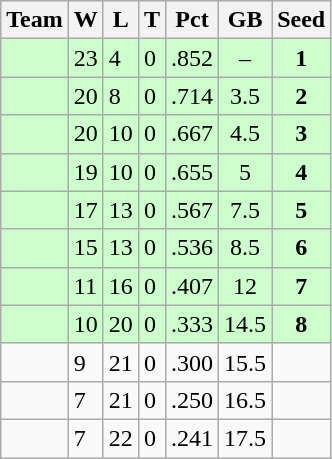<table class="wikitable">
<tr>
<th>Team</th>
<th>W</th>
<th>L</th>
<th>T</th>
<th>Pct</th>
<th>GB</th>
<th>Seed</th>
</tr>
<tr style="background: #ccffcc">
<td></td>
<td>23</td>
<td>4</td>
<td>0</td>
<td>.852</td>
<td style="text-align: center">–</td>
<td style="text-align: center"><strong>1</strong></td>
</tr>
<tr style="background: #ccffcc">
<td></td>
<td>20</td>
<td>8</td>
<td>0</td>
<td>.714</td>
<td style="text-align: center">3.5</td>
<td style="text-align: center"><strong>2</strong></td>
</tr>
<tr style="background: #ccffcc">
<td></td>
<td>20</td>
<td>10</td>
<td>0</td>
<td>.667</td>
<td style="text-align: center">4.5</td>
<td style="text-align: center"><strong>3</strong></td>
</tr>
<tr style="background: #ccffcc">
<td></td>
<td>19</td>
<td>10</td>
<td>0</td>
<td>.655</td>
<td style="text-align: center">5</td>
<td style="text-align: center"><strong>4</strong></td>
</tr>
<tr style="background: #ccffcc">
<td></td>
<td>17</td>
<td>13</td>
<td>0</td>
<td>.567</td>
<td style="text-align: center">7.5</td>
<td style="text-align: center"><strong>5</strong></td>
</tr>
<tr style="background: #ccffcc">
<td></td>
<td>15</td>
<td>13</td>
<td>0</td>
<td>.536</td>
<td style="text-align: center">8.5</td>
<td style="text-align: center"><strong>6</strong></td>
</tr>
<tr style="background: #ccffcc">
<td></td>
<td>11</td>
<td>16</td>
<td>0</td>
<td>.407</td>
<td style="text-align: center">12</td>
<td style="text-align: center"><strong>7</strong></td>
</tr>
<tr style="background: #ccffcc">
<td></td>
<td>10</td>
<td>20</td>
<td>0</td>
<td>.333</td>
<td style="text-align: center">14.5</td>
<td style="text-align: center"><strong>8</strong></td>
</tr>
<tr>
<td></td>
<td>9</td>
<td>21</td>
<td>0</td>
<td>.300</td>
<td style="text-align: center">15.5</td>
<td></td>
</tr>
<tr>
<td></td>
<td>7</td>
<td>21</td>
<td>0</td>
<td>.250</td>
<td style="text-align: center">16.5</td>
<td></td>
</tr>
<tr>
<td></td>
<td>7</td>
<td>22</td>
<td>0</td>
<td>.241</td>
<td style="text-align: center">17.5</td>
<td></td>
</tr>
</table>
